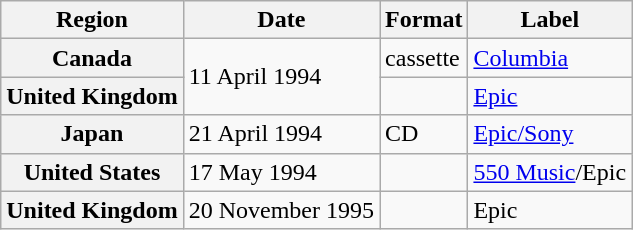<table class="wikitable plainrowheaders">
<tr>
<th scope="col">Region</th>
<th scope="col">Date</th>
<th scope="col">Format</th>
<th scope="col">Label</th>
</tr>
<tr>
<th scope="row">Canada</th>
<td rowspan="2">11 April 1994</td>
<td>cassette</td>
<td><a href='#'>Columbia</a></td>
</tr>
<tr>
<th scope="row">United Kingdom</th>
<td></td>
<td><a href='#'>Epic</a></td>
</tr>
<tr>
<th scope="row">Japan</th>
<td>21 April 1994</td>
<td>CD</td>
<td><a href='#'>Epic/Sony</a></td>
</tr>
<tr>
<th scope="row">United States</th>
<td>17 May 1994</td>
<td></td>
<td><a href='#'>550 Music</a>/Epic</td>
</tr>
<tr>
<th scope="row">United Kingdom</th>
<td>20 November 1995</td>
<td></td>
<td>Epic</td>
</tr>
</table>
